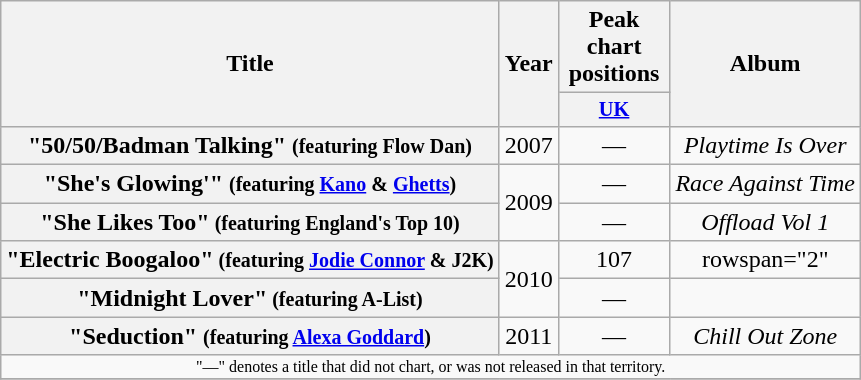<table class="wikitable plainrowheaders" style="text-align:center;">
<tr>
<th scope="col" rowspan="2">Title</th>
<th scope="col" rowspan="2">Year</th>
<th scope="col" colspan="1">Peak chart positions</th>
<th scope="col" rowspan="2">Album</th>
</tr>
<tr>
<th scope="col" style="width:5em;font-size:85%;"><a href='#'>UK</a><br></th>
</tr>
<tr>
<th scope="row">"50/50/Badman Talking" <small>(featuring Flow Dan)</small></th>
<td>2007</td>
<td>—</td>
<td><em>Playtime Is Over</em></td>
</tr>
<tr>
<th scope="row">"She's Glowing'" <small>(featuring <a href='#'>Kano</a> & <a href='#'>Ghetts</a>)</small></th>
<td rowspan="2">2009</td>
<td>—</td>
<td><em>Race Against Time</em></td>
</tr>
<tr>
<th scope="row">"She Likes Too"<small> (featuring England's Top 10)</small></th>
<td>—</td>
<td><em>Offload Vol 1</em></td>
</tr>
<tr>
<th scope="row">"Electric Boogaloo"<small> (featuring <a href='#'>Jodie Connor</a> & J2K)</small></th>
<td rowspan="2">2010</td>
<td>107</td>
<td>rowspan="2" </td>
</tr>
<tr>
<th scope="row">"Midnight Lover"<small> (featuring A-List)</small></th>
<td>—</td>
</tr>
<tr>
<th scope="row">"Seduction" <small> (featuring <a href='#'>Alexa Goddard</a>)</small></th>
<td>2011</td>
<td>—</td>
<td><em>Chill Out Zone</em></td>
</tr>
<tr>
<td colspan="10" style="font-size:8pt">"—" denotes a title that did not chart, or was not released in that territory.</td>
</tr>
<tr>
</tr>
</table>
